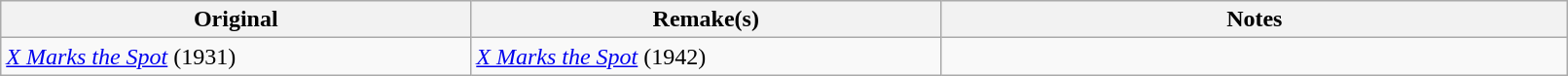<table class="wikitable" style="width:85%">
<tr>
<th style="width:30%">Original</th>
<th style="width:30%">Remake(s)</th>
<th>Notes</th>
</tr>
<tr>
<td><em><a href='#'>X Marks the Spot</a></em> (1931)</td>
<td><em><a href='#'>X Marks the Spot</a></em> (1942)</td>
<td></td>
</tr>
</table>
